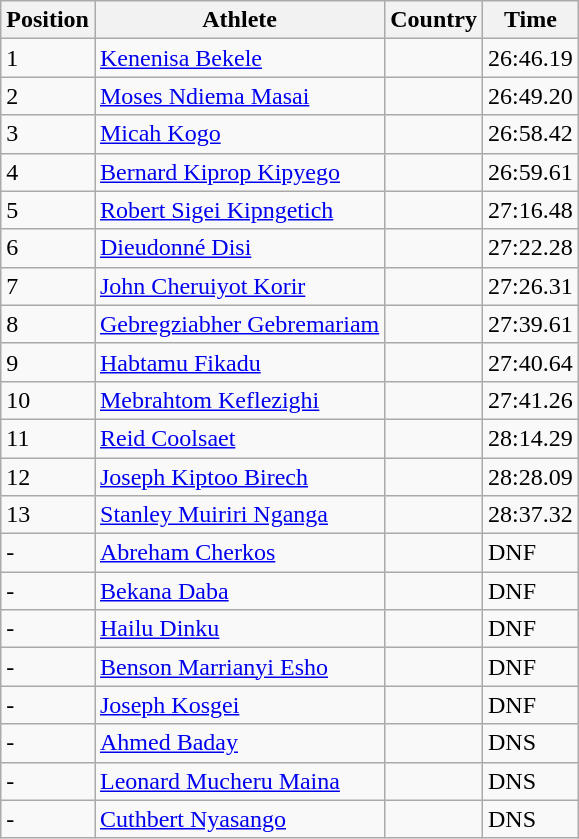<table class="wikitable">
<tr>
<th>Position</th>
<th>Athlete</th>
<th>Country</th>
<th>Time</th>
</tr>
<tr>
<td>1</td>
<td><a href='#'>Kenenisa Bekele</a></td>
<td></td>
<td>26:46.19</td>
</tr>
<tr>
<td>2</td>
<td><a href='#'>Moses Ndiema Masai</a></td>
<td></td>
<td>26:49.20</td>
</tr>
<tr>
<td>3</td>
<td><a href='#'>Micah Kogo</a></td>
<td></td>
<td>26:58.42</td>
</tr>
<tr>
<td>4</td>
<td><a href='#'>Bernard Kiprop Kipyego</a></td>
<td></td>
<td>26:59.61</td>
</tr>
<tr>
<td>5</td>
<td><a href='#'>Robert Sigei Kipngetich</a></td>
<td></td>
<td>27:16.48</td>
</tr>
<tr>
<td>6</td>
<td><a href='#'>Dieudonné Disi</a></td>
<td></td>
<td>27:22.28</td>
</tr>
<tr>
<td>7</td>
<td><a href='#'>John Cheruiyot Korir</a></td>
<td></td>
<td>27:26.31</td>
</tr>
<tr>
<td>8</td>
<td><a href='#'>Gebregziabher Gebremariam</a></td>
<td></td>
<td>27:39.61</td>
</tr>
<tr>
<td>9</td>
<td><a href='#'>Habtamu Fikadu</a></td>
<td></td>
<td>27:40.64</td>
</tr>
<tr>
<td>10</td>
<td><a href='#'>Mebrahtom Keflezighi</a></td>
<td></td>
<td>27:41.26</td>
</tr>
<tr>
<td>11</td>
<td><a href='#'>Reid Coolsaet</a></td>
<td></td>
<td>28:14.29</td>
</tr>
<tr>
<td>12</td>
<td><a href='#'>Joseph Kiptoo Birech</a></td>
<td></td>
<td>28:28.09</td>
</tr>
<tr>
<td>13</td>
<td><a href='#'>Stanley Muiriri Nganga</a></td>
<td></td>
<td>28:37.32</td>
</tr>
<tr>
<td>-</td>
<td><a href='#'>Abreham Cherkos</a></td>
<td></td>
<td>DNF</td>
</tr>
<tr>
<td>-</td>
<td><a href='#'>Bekana Daba</a></td>
<td></td>
<td>DNF</td>
</tr>
<tr>
<td>-</td>
<td><a href='#'>Hailu Dinku</a></td>
<td></td>
<td>DNF</td>
</tr>
<tr>
<td>-</td>
<td><a href='#'>Benson Marrianyi Esho</a></td>
<td></td>
<td>DNF</td>
</tr>
<tr>
<td>-</td>
<td><a href='#'>Joseph Kosgei</a></td>
<td></td>
<td>DNF</td>
</tr>
<tr>
<td>-</td>
<td><a href='#'>Ahmed Baday</a></td>
<td></td>
<td>DNS</td>
</tr>
<tr>
<td>-</td>
<td><a href='#'>Leonard Mucheru Maina</a></td>
<td></td>
<td>DNS</td>
</tr>
<tr>
<td>-</td>
<td><a href='#'>Cuthbert Nyasango</a></td>
<td></td>
<td>DNS</td>
</tr>
</table>
